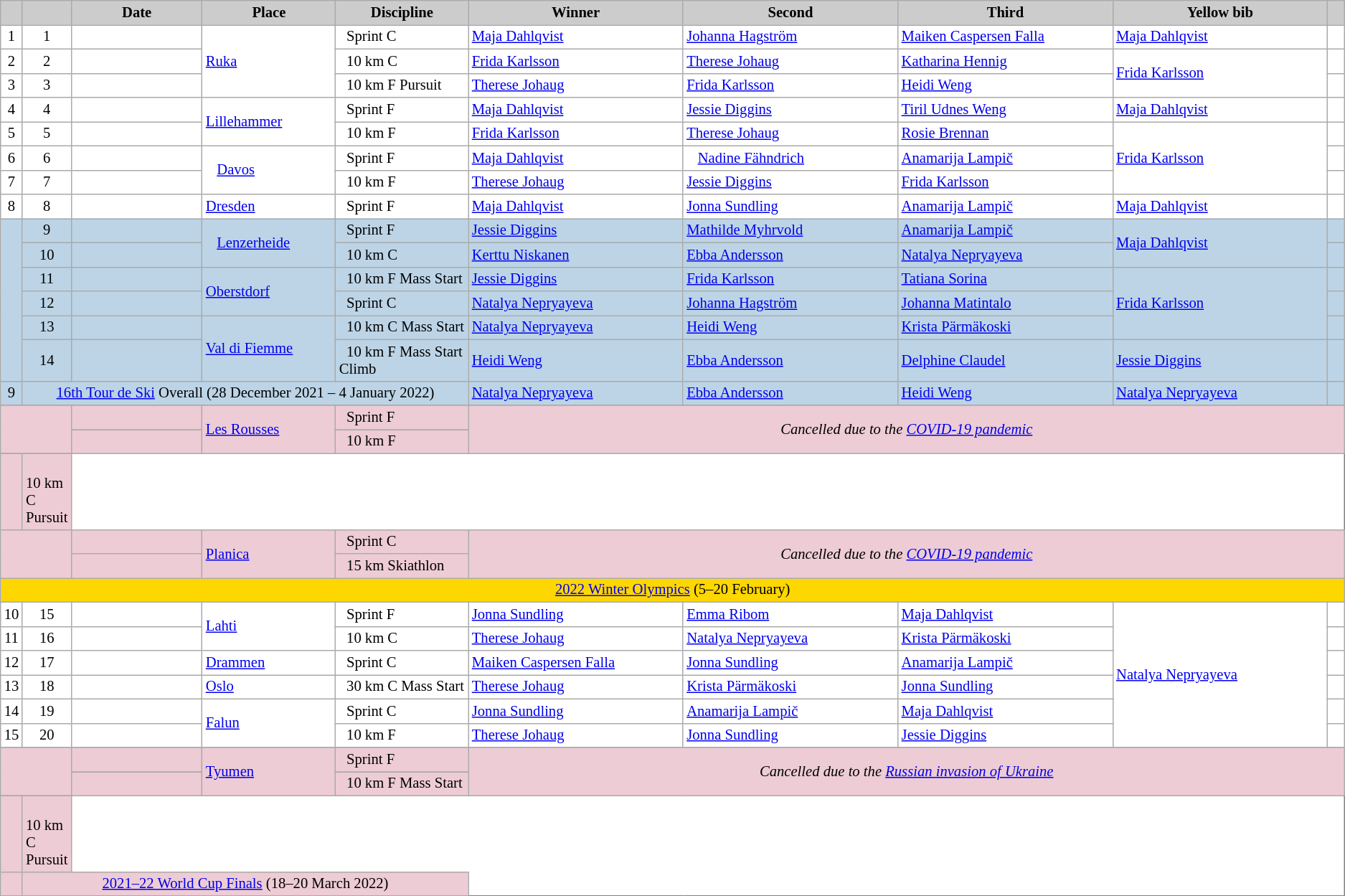<table class="wikitable plainrowheaders" style="background:#fff; font-size:86%; line-height:16px; border:grey solid 1px; border-collapse:collapse;">
<tr style="background:#ccc; text-align:center;">
<th scope="col" style="background:#ccc; width=20 px;"></th>
<th scope="col" style="background:#ccc; width=30 px;"></th>
<th scope="col" style="background:#ccc; width:120px;">Date</th>
<th scope="col" style="background:#ccc; width:120px;">Place</th>
<th scope="col" style="background:#ccc; width:120px;">Discipline</th>
<th scope="col" style="background:#ccc; width:200px;">Winner</th>
<th scope="col" style="background:#ccc; width:200px;">Second</th>
<th scope="col" style="background:#ccc; width:200px;">Third</th>
<th scope="col" style="background:#ccc; width:200px;">Yellow bib </th>
<th scope="col" style="background:#ccc; width:10px;"></th>
</tr>
<tr>
<td align=center>1</td>
<td align=center>1</td>
<td align=right>  </td>
<td rowspan=3> <a href='#'>Ruka</a></td>
<td>  Sprint C</td>
<td> <a href='#'>Maja Dahlqvist</a></td>
<td> <a href='#'>Johanna Hagström</a></td>
<td> <a href='#'>Maiken Caspersen Falla</a></td>
<td> <a href='#'>Maja Dahlqvist</a></td>
<td></td>
</tr>
<tr>
<td align=center>2</td>
<td align=center>2</td>
<td align=right>  </td>
<td>  10 km C</td>
<td> <a href='#'>Frida Karlsson</a></td>
<td> <a href='#'>Therese Johaug</a></td>
<td> <a href='#'>Katharina Hennig</a></td>
<td rowspan=2> <a href='#'>Frida Karlsson</a></td>
<td></td>
</tr>
<tr>
<td align=center>3</td>
<td align=center>3</td>
<td align=right>  </td>
<td>  10 km F Pursuit</td>
<td> <a href='#'>Therese Johaug</a></td>
<td> <a href='#'>Frida Karlsson</a></td>
<td> <a href='#'>Heidi Weng</a></td>
<td></td>
</tr>
<tr>
<td align=center>4</td>
<td align=center>4</td>
<td align=right>  </td>
<td rowspan=2> <a href='#'>Lillehammer</a></td>
<td>  Sprint F</td>
<td> <a href='#'>Maja Dahlqvist</a></td>
<td> <a href='#'>Jessie Diggins</a></td>
<td> <a href='#'>Tiril Udnes Weng</a></td>
<td> <a href='#'>Maja Dahlqvist</a></td>
<td></td>
</tr>
<tr>
<td align=center>5</td>
<td align=center>5</td>
<td align=right>  </td>
<td>  10 km F</td>
<td> <a href='#'>Frida Karlsson</a></td>
<td> <a href='#'>Therese Johaug</a></td>
<td> <a href='#'>Rosie Brennan</a></td>
<td rowspan=3> <a href='#'>Frida Karlsson</a></td>
<td></td>
</tr>
<tr>
<td align=center>6</td>
<td align=center>6</td>
<td align=right>  </td>
<td rowspan=2>   <a href='#'>Davos</a></td>
<td>  Sprint F</td>
<td> <a href='#'>Maja Dahlqvist</a></td>
<td>   <a href='#'>Nadine Fähndrich</a></td>
<td> <a href='#'>Anamarija Lampič</a></td>
<td></td>
</tr>
<tr>
<td align=center>7</td>
<td align=center>7</td>
<td align=right>  </td>
<td>  10 km F</td>
<td> <a href='#'>Therese Johaug</a></td>
<td> <a href='#'>Jessie Diggins</a></td>
<td> <a href='#'>Frida Karlsson</a></td>
<td></td>
</tr>
<tr>
<td align=center>8</td>
<td align=center>8</td>
<td align=right>  </td>
<td> <a href='#'>Dresden</a></td>
<td>  Sprint F</td>
<td> <a href='#'>Maja Dahlqvist</a></td>
<td> <a href='#'>Jonna Sundling</a></td>
<td> <a href='#'>Anamarija Lampič</a></td>
<td> <a href='#'>Maja Dahlqvist</a></td>
<td></td>
</tr>
<tr bgcolor=#BCD4E6>
<td rowspan=6></td>
<td align=center>9</td>
<td align=right>  </td>
<td rowspan=2>   <a href='#'>Lenzerheide</a></td>
<td>  Sprint F</td>
<td> <a href='#'>Jessie Diggins</a></td>
<td> <a href='#'>Mathilde Myhrvold</a></td>
<td> <a href='#'>Anamarija Lampič</a></td>
<td rowspan=2> <a href='#'>Maja Dahlqvist</a></td>
<td></td>
</tr>
<tr bgcolor=#BCD4E6>
<td align=center>10</td>
<td align=right>  </td>
<td>  10 km C</td>
<td> <a href='#'>Kerttu Niskanen</a></td>
<td> <a href='#'>Ebba Andersson</a></td>
<td> <a href='#'>Natalya Nepryayeva</a></td>
<td></td>
</tr>
<tr bgcolor=#BCD4E6>
<td align=center>11</td>
<td align=right>  </td>
<td rowspan=2> <a href='#'>Oberstdorf</a></td>
<td>  10 km F Mass Start</td>
<td> <a href='#'>Jessie Diggins</a></td>
<td> <a href='#'>Frida Karlsson</a></td>
<td> <a href='#'>Tatiana Sorina</a></td>
<td rowspan=3> <a href='#'>Frida Karlsson</a></td>
<td></td>
</tr>
<tr bgcolor=#BCD4E6>
<td align=center>12</td>
<td align=right>  </td>
<td>  Sprint C</td>
<td> <a href='#'>Natalya Nepryayeva</a></td>
<td> <a href='#'>Johanna Hagström</a></td>
<td> <a href='#'>Johanna Matintalo</a></td>
<td></td>
</tr>
<tr bgcolor=#BCD4E6>
<td align=center>13</td>
<td align=right>  </td>
<td rowspan=2> <a href='#'>Val di Fiemme</a></td>
<td>  10 km C Mass Start</td>
<td> <a href='#'>Natalya Nepryayeva</a></td>
<td> <a href='#'>Heidi Weng</a></td>
<td> <a href='#'>Krista Pärmäkoski</a></td>
<td></td>
</tr>
<tr bgcolor=#BCD4E6>
<td align=center>14</td>
<td align=right>  </td>
<td>  10 km F Mass Start Climb  </td>
<td> <a href='#'>Heidi Weng</a></td>
<td> <a href='#'>Ebba Andersson</a></td>
<td> <a href='#'>Delphine Claudel</a></td>
<td> <a href='#'>Jessie Diggins</a></td>
<td></td>
</tr>
<tr bgcolor=#BCD4E6>
<td align=center>9</td>
<td colspan=4 align=center><a href='#'>16th Tour de Ski</a> Overall (28 December 2021 – 4 January 2022)</td>
<td> <a href='#'>Natalya Nepryayeva</a></td>
<td> <a href='#'>Ebba Andersson</a></td>
<td> <a href='#'>Heidi Weng</a></td>
<td> <a href='#'>Natalya Nepryayeva</a></td>
<td></td>
</tr>
<tr>
</tr>
<tr bgcolor="EDCCD5">
<td rowspan=3 colspan=2></td>
<td align=right>  </td>
<td rowspan=3> <a href='#'>Les Rousses</a></td>
<td>  Sprint F</td>
<td colspan=5 rowspan=3 align=center><em>Cancelled due to the <a href='#'>COVID-19 pandemic</a></em></td>
</tr>
<tr>
</tr>
<tr bgcolor="EDCCD5">
<td align=right>  </td>
<td>  10 km F</td>
</tr>
<tr>
</tr>
<tr bgcolor="EDCCD5">
<td align=right>  </td>
<td>  10 km C Pursuit</td>
</tr>
<tr bgcolor="EDCCD5">
<td rowspan=2 colspan=2></td>
<td align=right>  </td>
<td rowspan=2> <a href='#'>Planica</a></td>
<td>  Sprint C</td>
<td colspan=5 rowspan=2 align=center><em>Cancelled due to the <a href='#'>COVID-19 pandemic</a></em></td>
</tr>
<tr bgcolor="EDCCD5">
<td align=right>  </td>
<td>  15 km Skiathlon</td>
</tr>
<tr style="background:gold">
<td colspan=11 align=center><a href='#'>2022 Winter Olympics</a> (5–20 February)</td>
</tr>
<tr>
<td align=center>10</td>
<td align=center>15</td>
<td align=right>  </td>
<td rowspan=2> <a href='#'>Lahti</a></td>
<td>  Sprint F</td>
<td> <a href='#'>Jonna Sundling</a></td>
<td> <a href='#'>Emma Ribom</a></td>
<td> <a href='#'>Maja Dahlqvist</a></td>
<td rowspan=6> <a href='#'>Natalya Nepryayeva</a></td>
<td></td>
</tr>
<tr>
<td align=center>11</td>
<td align=center>16</td>
<td align=right>  </td>
<td>  10 km C</td>
<td> <a href='#'>Therese Johaug</a></td>
<td> <a href='#'>Natalya Nepryayeva</a></td>
<td> <a href='#'>Krista Pärmäkoski</a></td>
<td></td>
</tr>
<tr>
<td align=center>12</td>
<td align=center>17</td>
<td align=right>  </td>
<td> <a href='#'>Drammen</a></td>
<td>  Sprint C</td>
<td> <a href='#'>Maiken Caspersen Falla</a></td>
<td> <a href='#'>Jonna Sundling</a></td>
<td> <a href='#'>Anamarija Lampič</a></td>
<td></td>
</tr>
<tr>
<td align=center>13</td>
<td align=center>18</td>
<td align=right>  </td>
<td> <a href='#'>Oslo</a></td>
<td>  30 km C Mass Start</td>
<td> <a href='#'>Therese Johaug</a></td>
<td> <a href='#'>Krista Pärmäkoski</a></td>
<td> <a href='#'>Jonna Sundling</a></td>
<td></td>
</tr>
<tr>
<td align=center>14</td>
<td align=center>19</td>
<td align=right>  </td>
<td rowspan=2> <a href='#'>Falun</a></td>
<td>  Sprint C</td>
<td> <a href='#'>Jonna Sundling</a></td>
<td> <a href='#'>Anamarija Lampič</a></td>
<td> <a href='#'>Maja Dahlqvist</a></td>
<td></td>
</tr>
<tr>
<td align=center>15</td>
<td align=center>20</td>
<td align=right>  </td>
<td>  10 km F</td>
<td> <a href='#'>Therese Johaug</a></td>
<td> <a href='#'>Jonna Sundling</a></td>
<td> <a href='#'>Jessie Diggins</a></td>
<td></td>
</tr>
<tr>
</tr>
<tr bgcolor="EDCCD5">
<td rowspan=3 colspan=2></td>
<td align=right>  </td>
<td rowspan=3> <a href='#'>Tyumen</a></td>
<td>  Sprint F</td>
<td colspan=5 rowspan=4 align=center><em>Cancelled due to the <a href='#'>Russian invasion of Ukraine</a></em></td>
</tr>
<tr>
</tr>
<tr bgcolor="EDCCD5">
<td align=right>  </td>
<td>  10 km F Mass Start</td>
</tr>
<tr>
</tr>
<tr bgcolor="EDCCD5">
<td align=right>  </td>
<td>  10 km C Pursuit</td>
</tr>
<tr style="background-color: #EDCCD5;">
<td align=center></td>
<td colspan=4 align=center><a href='#'>2021–22 World Cup Finals</a> (18–20 March 2022)</td>
</tr>
</table>
